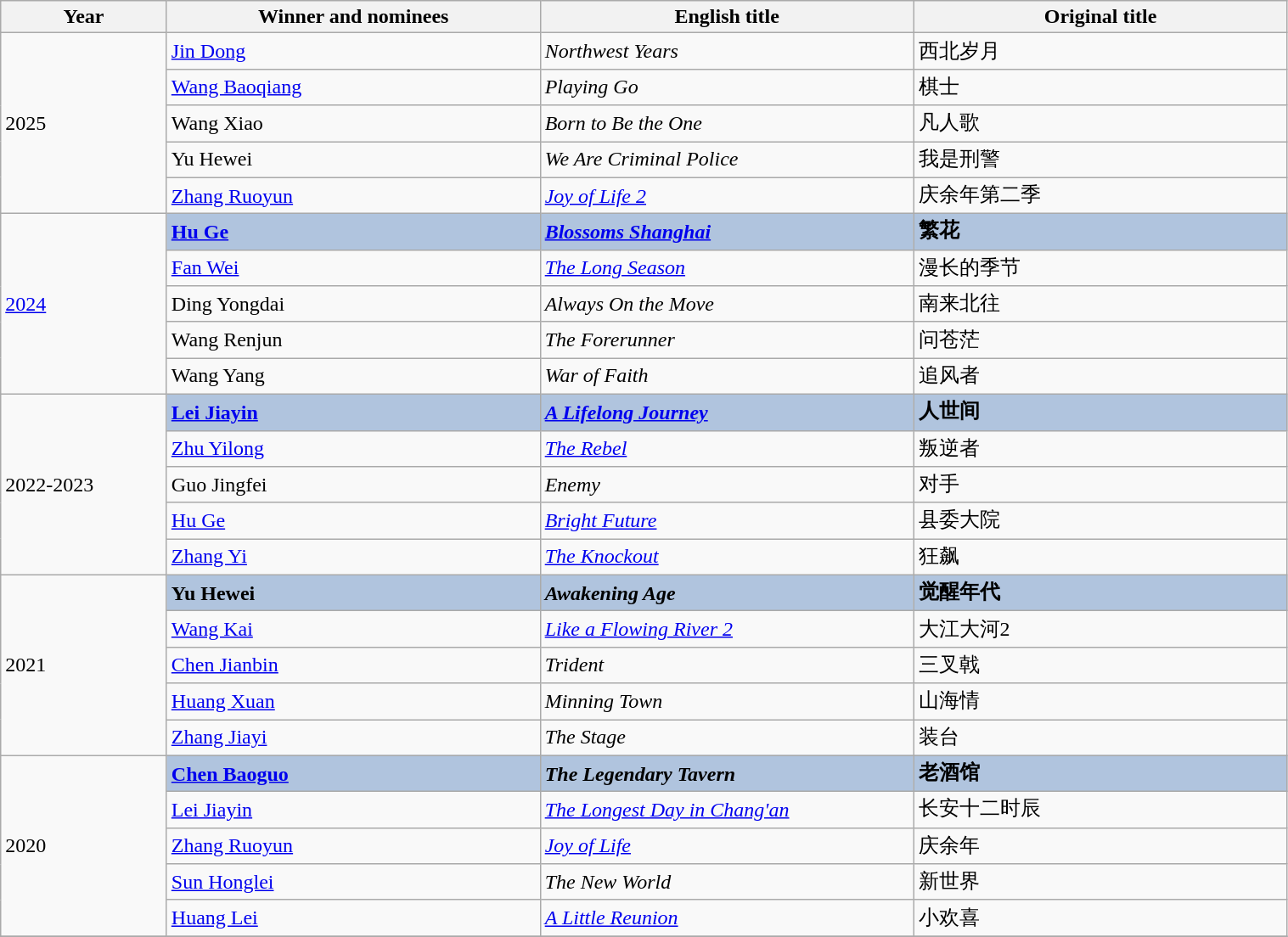<table class="wikitable" width="80%">
<tr>
<th width="8%"><strong>Year</strong></th>
<th width="18%"><strong>Winner and nominees</strong></th>
<th width="18%"><strong>English title</strong></th>
<th width="18%"><strong>Original title</strong></th>
</tr>
<tr>
<td rowspan=5>2025</td>
<td><a href='#'>Jin Dong</a></td>
<td><em>Northwest Years</em></td>
<td>西北岁月</td>
</tr>
<tr>
<td><a href='#'>Wang Baoqiang</a></td>
<td><em>Playing Go</em></td>
<td>棋士</td>
</tr>
<tr>
<td>Wang Xiao</td>
<td><em>Born to Be the One</em></td>
<td>凡人歌</td>
</tr>
<tr>
<td>Yu Hewei</td>
<td><em>We Are Criminal Police</em></td>
<td>我是刑警</td>
</tr>
<tr>
<td><a href='#'>Zhang Ruoyun</a></td>
<td><em><a href='#'>Joy of Life 2</a></em></td>
<td>庆余年第二季</td>
</tr>
<tr>
<td rowspan=5><a href='#'>2024</a></td>
<td style="background:#B0C4DE;"><strong><a href='#'>Hu Ge</a></strong></td>
<td style="background:#B0C4DE;"><strong><em><a href='#'>Blossoms Shanghai</a></em></strong></td>
<td style="background:#B0C4DE;"><strong>繁花</strong></td>
</tr>
<tr>
<td><a href='#'>Fan Wei</a></td>
<td><em><a href='#'>The Long Season</a></em></td>
<td>漫长的季节</td>
</tr>
<tr>
<td>Ding Yongdai</td>
<td><em>Always On the Move</em></td>
<td>南来北往</td>
</tr>
<tr>
<td>Wang Renjun</td>
<td><em>The Forerunner</em></td>
<td>问苍茫</td>
</tr>
<tr>
<td>Wang Yang</td>
<td><em>War of Faith</em></td>
<td>追风者</td>
</tr>
<tr>
<td rowspan=5>2022-2023</td>
<td style="background:#B0C4DE;"><strong> <a href='#'>Lei Jiayin</a></strong></td>
<td style="background:#B0C4DE;"><strong><em><a href='#'>A Lifelong Journey</a></em></strong></td>
<td style="background:#B0C4DE;"><strong>人世间</strong></td>
</tr>
<tr>
<td><a href='#'>Zhu Yilong</a></td>
<td><em><a href='#'>The Rebel</a></em></td>
<td>叛逆者</td>
</tr>
<tr>
<td>Guo Jingfei</td>
<td><em>Enemy</em></td>
<td>对手</td>
</tr>
<tr>
<td><a href='#'>Hu Ge</a></td>
<td><em><a href='#'>Bright Future</a></em></td>
<td>县委大院</td>
</tr>
<tr>
<td><a href='#'>Zhang Yi</a></td>
<td><em><a href='#'>The Knockout</a></em></td>
<td>狂飙</td>
</tr>
<tr>
<td rowspan=5>2021</td>
<td style="background:#B0C4DE;"><strong> Yu Hewei</strong></td>
<td style="background:#B0C4DE;"><strong><em>Awakening Age</em></strong></td>
<td style="background:#B0C4DE;"><strong>觉醒年代</strong></td>
</tr>
<tr>
<td><a href='#'>Wang Kai</a></td>
<td><em><a href='#'>Like a Flowing River 2</a></em></td>
<td>大江大河2</td>
</tr>
<tr>
<td><a href='#'>Chen Jianbin</a></td>
<td><em>Trident</em></td>
<td>三叉戟</td>
</tr>
<tr>
<td><a href='#'>Huang Xuan</a></td>
<td><em>Minning Town</em></td>
<td>山海情</td>
</tr>
<tr>
<td><a href='#'>Zhang Jiayi</a></td>
<td><em>The Stage</em></td>
<td>装台</td>
</tr>
<tr>
<td rowspan=5>2020</td>
<td style="background:#B0C4DE;"><strong><a href='#'>Chen Baoguo</a></strong></td>
<td style="background:#B0C4DE;"><strong><em>The Legendary Tavern</em></strong></td>
<td style="background:#B0C4DE;"><strong>老酒馆</strong></td>
</tr>
<tr>
<td><a href='#'>Lei Jiayin</a></td>
<td><em><a href='#'>The Longest Day in Chang'an</a></em></td>
<td>长安十二时辰</td>
</tr>
<tr>
<td><a href='#'>Zhang Ruoyun</a></td>
<td><em><a href='#'>Joy of Life</a></em></td>
<td>庆余年</td>
</tr>
<tr>
<td><a href='#'>Sun Honglei</a></td>
<td><em>The New World</em></td>
<td>新世界</td>
</tr>
<tr>
<td><a href='#'>Huang Lei</a></td>
<td><em><a href='#'>A Little Reunion </a></em></td>
<td>小欢喜</td>
</tr>
<tr>
</tr>
</table>
